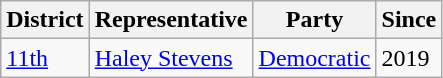<table class="wikitable">
<tr>
<th>District</th>
<th>Representative</th>
<th>Party</th>
<th>Since</th>
</tr>
<tr>
<td><a href='#'>11th</a></td>
<td><a href='#'>Haley Stevens</a></td>
<td><a href='#'>Democratic</a></td>
<td>2019</td>
</tr>
</table>
